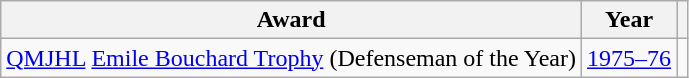<table class="wikitable">
<tr>
<th>Award</th>
<th>Year</th>
<th></th>
</tr>
<tr>
<td><a href='#'>QMJHL</a> <a href='#'>Emile Bouchard Trophy</a> (Defenseman of the Year)</td>
<td><a href='#'>1975–76</a></td>
<td></td>
</tr>
</table>
